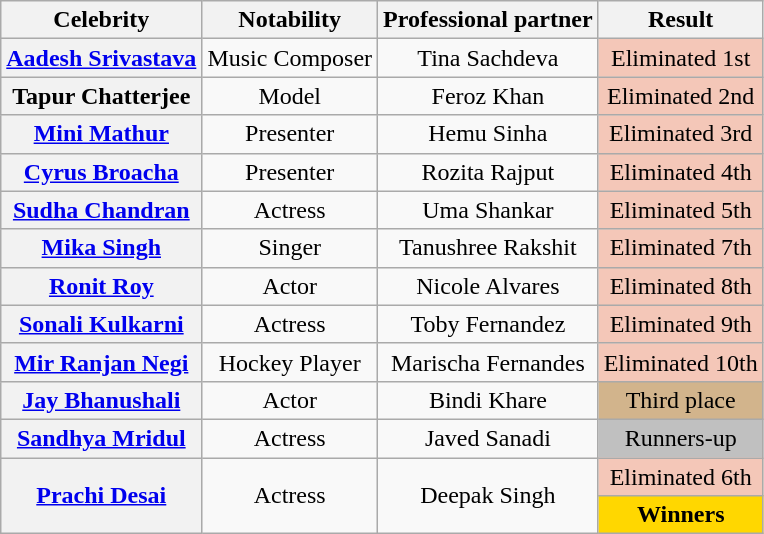<table class="wikitable sortable" style="text-align:center;">
<tr>
<th scope="col">Celebrity</th>
<th scope="col" class="unsortable">Notability</th>
<th scope="col">Professional partner</th>
<th scope="col">Result</th>
</tr>
<tr>
<th><a href='#'>Aadesh Srivastava</a></th>
<td>Music Composer</td>
<td>Tina Sachdeva</td>
<td bgcolor="f4c7b8">Eliminated 1st</td>
</tr>
<tr>
<th>Tapur Chatterjee</th>
<td>Model</td>
<td>Feroz Khan</td>
<td bgcolor="f4c7b8">Eliminated 2nd</td>
</tr>
<tr>
<th><a href='#'>Mini Mathur</a></th>
<td>Presenter</td>
<td>Hemu Sinha</td>
<td bgcolor="f4c7b8">Eliminated 3rd</td>
</tr>
<tr>
<th><a href='#'>Cyrus Broacha</a></th>
<td>Presenter</td>
<td>Rozita Rajput</td>
<td bgcolor="f4c7b8">Eliminated 4th</td>
</tr>
<tr>
<th><a href='#'>Sudha Chandran</a></th>
<td>Actress</td>
<td>Uma Shankar</td>
<td bgcolor="f4c7b8">Eliminated 5th</td>
</tr>
<tr>
<th><a href='#'>Mika Singh</a></th>
<td>Singer</td>
<td>Tanushree Rakshit</td>
<td bgcolor="f4c7b8">Eliminated 7th</td>
</tr>
<tr>
<th><a href='#'>Ronit Roy</a></th>
<td>Actor</td>
<td>Nicole Alvares</td>
<td bgcolor="f4c7b8">Eliminated 8th</td>
</tr>
<tr>
<th><a href='#'>Sonali Kulkarni</a></th>
<td>Actress</td>
<td>Toby Fernandez</td>
<td bgcolor="f4c7b8">Eliminated 9th</td>
</tr>
<tr>
<th><a href='#'>Mir Ranjan Negi</a></th>
<td>Hockey Player</td>
<td>Marischa Fernandes</td>
<td bgcolor="f4c7b8">Eliminated 10th</td>
</tr>
<tr>
<th><a href='#'>Jay Bhanushali</a></th>
<td>Actor</td>
<td>Bindi Khare</td>
<td bgcolor="tan">Third place</td>
</tr>
<tr>
<th><a href='#'>Sandhya Mridul</a></th>
<td>Actress</td>
<td>Javed Sanadi</td>
<td bgcolor="silver">Runners-up</td>
</tr>
<tr>
<th rowspan="2"><a href='#'>Prachi Desai</a> </th>
<td rowspan="2">Actress</td>
<td rowspan="2">Deepak Singh</td>
<td bgcolor="f4c7b8">Eliminated 6th</td>
</tr>
<tr>
<td bgcolor="gold"><strong>Winners</strong></td>
</tr>
</table>
